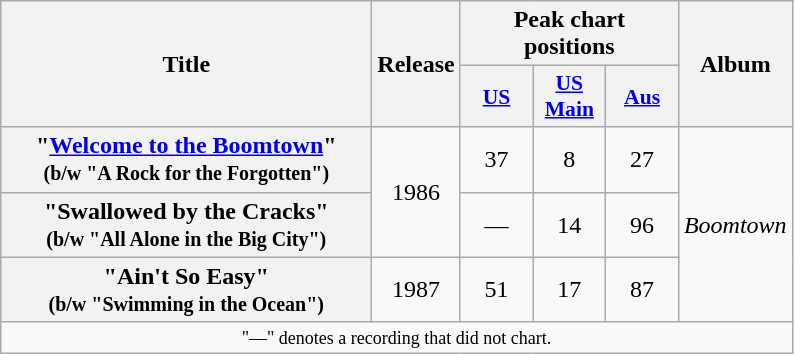<table class="wikitable plainrowheaders" style="text-align:center;">
<tr>
<th scope="col" rowspan="2" style="width:15em;">Title</th>
<th scope="col" rowspan="2">Release</th>
<th scope="col" colspan="3">Peak chart positions</th>
<th scope="col" rowspan="2">Album</th>
</tr>
<tr>
<th scope="col" style="width:2.9em;font-size:90%;"><a href='#'>US</a></th>
<th scope="col" style="width:2.9em;font-size:90%;"><a href='#'>US<br>Main</a></th>
<th scope="col" style="width:2.9em;font-size:90%;"><a href='#'>Aus</a><br></th>
</tr>
<tr>
<th scope="row">"<a href='#'>Welcome to the Boomtown</a>"<br><small>(b/w "A Rock for the Forgotten")</small></th>
<td rowspan="2">1986</td>
<td>37</td>
<td>8</td>
<td>27</td>
<td rowspan="3"><em>Boomtown</em></td>
</tr>
<tr>
<th scope="row">"Swallowed by the Cracks"<br><small>(b/w "All Alone in the Big City")</small></th>
<td>—</td>
<td>14</td>
<td>96</td>
</tr>
<tr>
<th scope="row">"Ain't So Easy"<br><small>(b/w "Swimming in the Ocean")</small></th>
<td>1987</td>
<td>51</td>
<td>17</td>
<td>87</td>
</tr>
<tr>
<td colspan="6" style="font-size:75%">"—" denotes a recording that did not chart.</td>
</tr>
</table>
